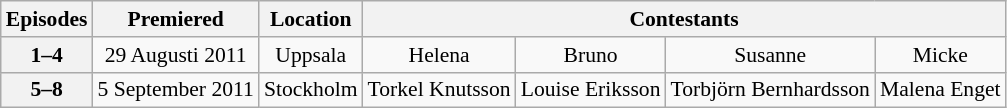<table class="wikitable" style="font-size:90%; text-align:center">
<tr>
<th>Episodes</th>
<th>Premiered</th>
<th>Location</th>
<th colspan="4">Contestants</th>
</tr>
<tr>
<th>1–4</th>
<td>29 Augusti 2011</td>
<td>Uppsala</td>
<td>Helena</td>
<td>Bruno</td>
<td>Susanne</td>
<td>Micke</td>
</tr>
<tr>
<th>5–8</th>
<td>5 September 2011</td>
<td>Stockholm</td>
<td>Torkel Knutsson</td>
<td>Louise Eriksson</td>
<td>Torbjörn Bernhardsson</td>
<td>Malena Enget</td>
</tr>
</table>
